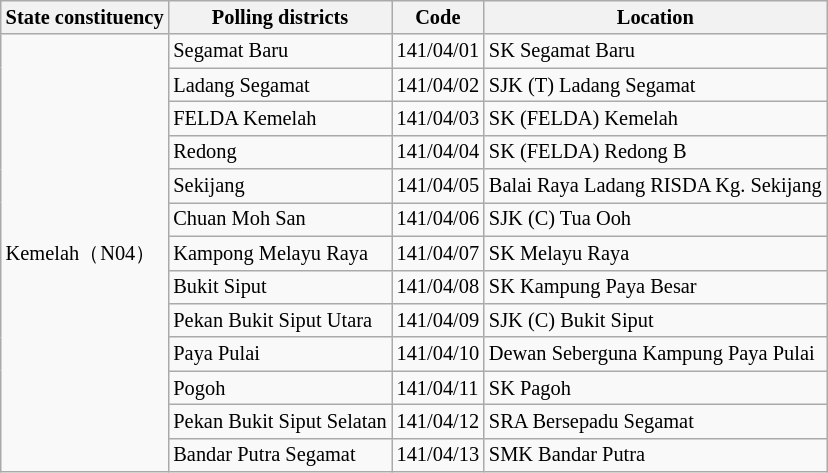<table class="wikitable sortable mw-collapsible" style="white-space:nowrap;font-size:85%">
<tr>
<th>State constituency</th>
<th>Polling districts</th>
<th>Code</th>
<th>Location</th>
</tr>
<tr>
<td rowspan="13">Kemelah（N04）</td>
<td>Segamat Baru</td>
<td>141/04/01</td>
<td>SK Segamat Baru</td>
</tr>
<tr>
<td>Ladang Segamat</td>
<td>141/04/02</td>
<td>SJK (T) Ladang Segamat</td>
</tr>
<tr>
<td>FELDA Kemelah</td>
<td>141/04/03</td>
<td>SK (FELDA) Kemelah</td>
</tr>
<tr>
<td>Redong</td>
<td>141/04/04</td>
<td>SK (FELDA) Redong B</td>
</tr>
<tr>
<td>Sekijang</td>
<td>141/04/05</td>
<td>Balai Raya Ladang RISDA Kg. Sekijang</td>
</tr>
<tr>
<td>Chuan Moh San</td>
<td>141/04/06</td>
<td>SJK (C) Tua Ooh</td>
</tr>
<tr>
<td>Kampong Melayu Raya</td>
<td>141/04/07</td>
<td>SK Melayu Raya</td>
</tr>
<tr>
<td>Bukit Siput</td>
<td>141/04/08</td>
<td>SK Kampung Paya Besar</td>
</tr>
<tr>
<td>Pekan Bukit Siput Utara</td>
<td>141/04/09</td>
<td>SJK (C) Bukit Siput</td>
</tr>
<tr>
<td>Paya Pulai</td>
<td>141/04/10</td>
<td>Dewan Seberguna Kampung Paya Pulai</td>
</tr>
<tr>
<td>Pogoh</td>
<td>141/04/11</td>
<td>SK Pagoh</td>
</tr>
<tr>
<td>Pekan Bukit Siput Selatan</td>
<td>141/04/12</td>
<td>SRA Bersepadu Segamat</td>
</tr>
<tr>
<td>Bandar Putra Segamat</td>
<td>141/04/13</td>
<td>SMK Bandar Putra</td>
</tr>
</table>
